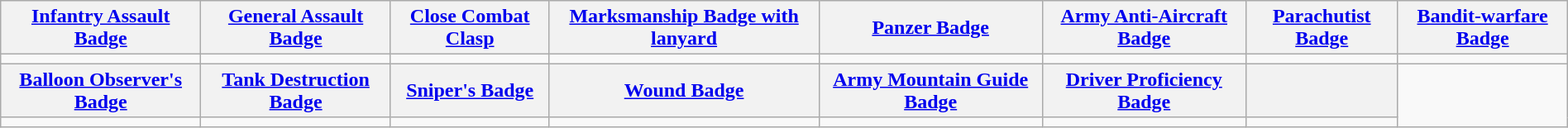<table class="wikitable" style="margin:0.5em auto">
<tr>
<th><a href='#'>Infantry Assault Badge</a></th>
<th><a href='#'>General Assault Badge</a></th>
<th><a href='#'>Close Combat Clasp</a></th>
<th><a href='#'>Marksmanship Badge with lanyard</a></th>
<th><a href='#'>Panzer Badge</a></th>
<th><a href='#'>Army Anti-Aircraft Badge</a></th>
<th><a href='#'>Parachutist Badge</a></th>
<th><a href='#'>Bandit-warfare Badge</a></th>
</tr>
<tr>
<td></td>
<td></td>
<td></td>
<td></td>
<td></td>
<td></td>
<td></td>
<td></td>
</tr>
<tr>
<th><a href='#'>Balloon Observer's Badge</a></th>
<th><a href='#'>Tank Destruction Badge</a></th>
<th><a href='#'>Sniper's Badge</a></th>
<th><a href='#'>Wound Badge</a></th>
<th><a href='#'>Army Mountain Guide Badge</a></th>
<th><a href='#'>Driver Proficiency Badge</a></th>
<th></th>
</tr>
<tr>
<td></td>
<td></td>
<td></td>
<td></td>
<td></td>
<td></td>
<td></td>
</tr>
</table>
